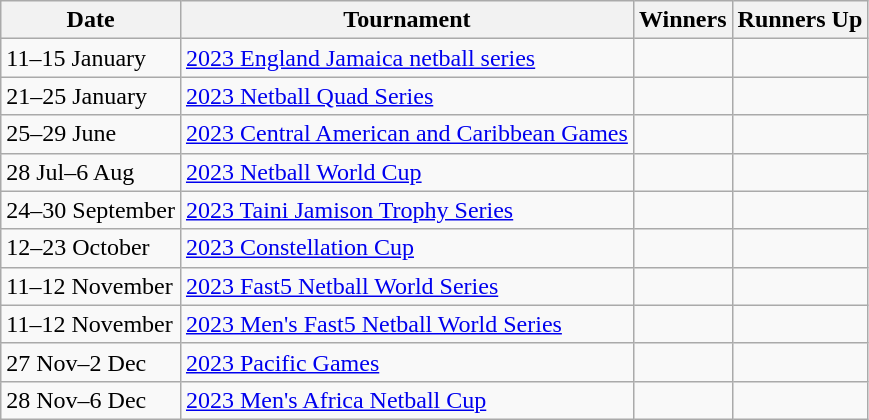<table class="wikitable collapsible">
<tr>
<th>Date</th>
<th>Tournament</th>
<th>Winners</th>
<th>Runners Up</th>
</tr>
<tr>
<td>11–15 January</td>
<td><a href='#'>2023 England Jamaica netball series</a></td>
<td></td>
<td></td>
</tr>
<tr>
<td>21–25 January</td>
<td><a href='#'>2023 Netball Quad Series</a></td>
<td></td>
<td></td>
</tr>
<tr>
<td>25–29 June</td>
<td><a href='#'>2023 Central American and Caribbean Games</a></td>
<td></td>
<td></td>
</tr>
<tr>
<td>28 Jul–6 Aug</td>
<td><a href='#'>2023 Netball World Cup</a></td>
<td></td>
<td></td>
</tr>
<tr>
<td>24–30 September</td>
<td><a href='#'>2023 Taini Jamison Trophy Series</a></td>
<td></td>
<td></td>
</tr>
<tr>
<td>12–23 October</td>
<td><a href='#'>2023 Constellation Cup</a></td>
<td></td>
<td></td>
</tr>
<tr>
<td>11–12 November</td>
<td><a href='#'>2023 Fast5 Netball World Series</a></td>
<td></td>
<td></td>
</tr>
<tr>
<td>11–12 November</td>
<td><a href='#'>2023 Men's Fast5 Netball World Series</a></td>
<td></td>
<td></td>
</tr>
<tr>
<td>27 Nov–2 Dec</td>
<td><a href='#'>2023 Pacific Games</a></td>
<td></td>
<td></td>
</tr>
<tr>
<td>28 Nov–6 Dec</td>
<td><a href='#'>2023 Men's Africa Netball Cup</a></td>
<td></td>
<td></td>
</tr>
</table>
